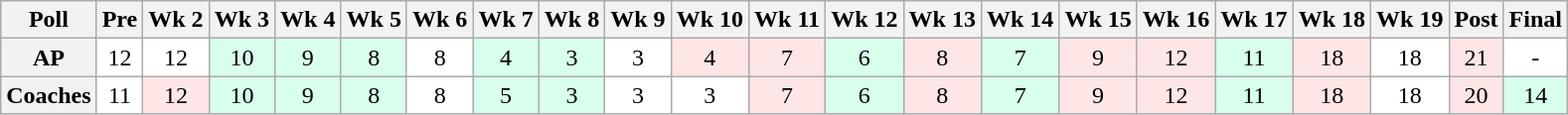<table class="wikitable" style="white-space:nowrap;">
<tr>
<th>Poll</th>
<th>Pre</th>
<th>Wk 2</th>
<th>Wk 3</th>
<th>Wk 4</th>
<th>Wk 5</th>
<th>Wk 6</th>
<th>Wk 7</th>
<th>Wk 8</th>
<th>Wk 9</th>
<th>Wk 10</th>
<th>Wk 11</th>
<th>Wk 12</th>
<th>Wk 13</th>
<th>Wk 14</th>
<th>Wk 15</th>
<th>Wk 16</th>
<th>Wk 17</th>
<th>Wk 18</th>
<th>Wk 19</th>
<th>Post</th>
<th>Final</th>
</tr>
<tr style="text-align:center;">
<th>AP</th>
<td style="background:#FFF;">12</td>
<td style="background:#FFF;">12</td>
<td style="background:#D8FFEB;">10</td>
<td style="background:#D8FFEB;">9</td>
<td style="background:#D8FFEB;">8</td>
<td style="background:#FFF;">8</td>
<td style="background:#D8FFEB;">4</td>
<td style="background:#D8FFEB;">3</td>
<td style="background:#FFF;">3</td>
<td style="background:#FFE6E6;">4</td>
<td style="background:#FFE6E6;">7</td>
<td style="background:#D8FFEB;">6</td>
<td style="background:#FFE6E6;">8</td>
<td style="background:#D8FFEB;">7</td>
<td style="background:#FFE6E6;">9</td>
<td style="background:#FFE6E6;">12</td>
<td style="background:#D8FFEB;">11</td>
<td style="background:#FFE6E6;">18</td>
<td style="background:#FFF;">18</td>
<td style="background:#FFE6E6;">21</td>
<td style="background:#FFF;">-</td>
</tr>
<tr style="text-align:center;">
<th>Coaches</th>
<td style="background:#FFF;">11</td>
<td style="background:#FFE6E6;">12</td>
<td style="background:#D8FFEB;">10</td>
<td style="background:#D8FFEB;">9</td>
<td style="background:#D8FFEB;">8</td>
<td style="background:#FFF;">8</td>
<td style="background:#D8FFEB;">5</td>
<td style="background:#D8FFEB;">3</td>
<td style="background:#FFF;">3</td>
<td style="background:#FFF;">3</td>
<td style="background:#FFE6E6;">7</td>
<td style="background:#D8FFEB;">6</td>
<td style="background:#FFE6E6;">8</td>
<td style="background:#D8FFEB;">7</td>
<td style="background:#FFE6E6;">9</td>
<td style="background:#FFE6E6;">12</td>
<td style="background:#D8FFEB;">11</td>
<td style="background:#FFE6E6;">18</td>
<td style="background:#FFF;">18</td>
<td style="background:#FFE6E6;">20</td>
<td style="background:#D8FFEB;">14</td>
</tr>
</table>
